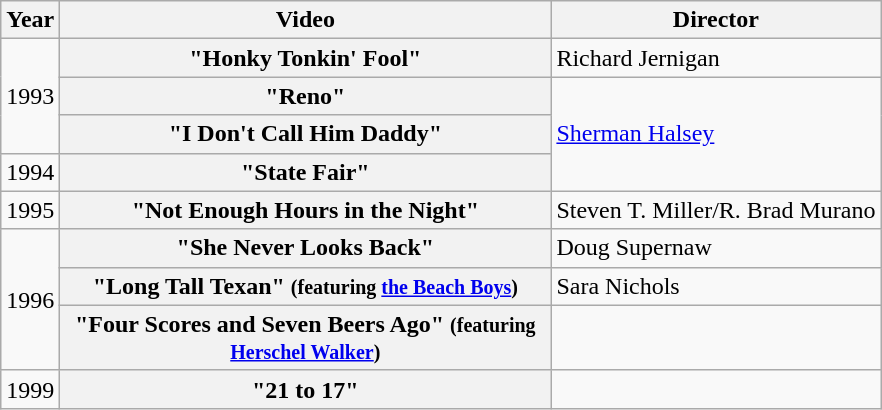<table class="wikitable plainrowheaders">
<tr>
<th>Year</th>
<th style="width:20em;">Video</th>
<th>Director</th>
</tr>
<tr>
<td rowspan="3">1993</td>
<th scope="row">"Honky Tonkin' Fool"</th>
<td>Richard Jernigan</td>
</tr>
<tr>
<th scope="row">"Reno"</th>
<td rowspan="3"><a href='#'>Sherman Halsey</a></td>
</tr>
<tr>
<th scope="row">"I Don't Call Him Daddy"</th>
</tr>
<tr>
<td>1994</td>
<th scope="row">"State Fair"</th>
</tr>
<tr>
<td>1995</td>
<th scope="row">"Not Enough Hours in the Night"</th>
<td>Steven T. Miller/R. Brad Murano</td>
</tr>
<tr>
<td rowspan="3">1996</td>
<th scope="row">"She Never Looks Back"</th>
<td>Doug Supernaw</td>
</tr>
<tr>
<th scope="row">"Long Tall Texan" <small>(featuring <a href='#'>the Beach Boys</a>)</small></th>
<td>Sara Nichols</td>
</tr>
<tr>
<th scope="row">"Four Scores and Seven Beers Ago" <small>(featuring <a href='#'>Herschel Walker</a>)</small></th>
</tr>
<tr>
<td>1999</td>
<th scope="row">"21 to 17" </th>
<td></td>
</tr>
</table>
